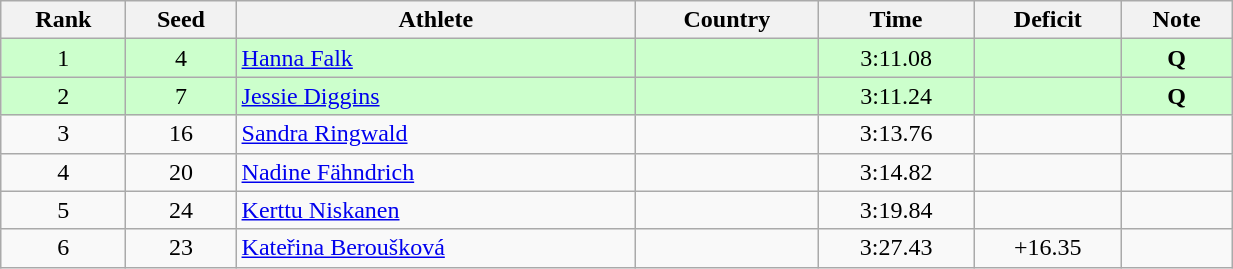<table class="wikitable sortable" style="text-align:center" width=65%>
<tr>
<th>Rank</th>
<th>Seed</th>
<th>Athlete</th>
<th>Country</th>
<th>Time</th>
<th>Deficit</th>
<th>Note</th>
</tr>
<tr bgcolor="#ccffcc">
<td>1</td>
<td>4</td>
<td align="left"><a href='#'>Hanna Falk</a></td>
<td align="left"></td>
<td>3:11.08</td>
<td></td>
<td><strong>Q</strong></td>
</tr>
<tr bgcolor="#ccffcc">
<td>2</td>
<td>7</td>
<td align="left"><a href='#'>Jessie Diggins</a></td>
<td align="left"></td>
<td>3:11.24</td>
<td></td>
<td><strong>Q</strong></td>
</tr>
<tr>
<td>3</td>
<td>16</td>
<td align="left"><a href='#'>Sandra Ringwald</a></td>
<td align="left"></td>
<td>3:13.76</td>
<td></td>
<td></td>
</tr>
<tr>
<td>4</td>
<td>20</td>
<td align="left"><a href='#'>Nadine Fähndrich</a></td>
<td align="left"></td>
<td>3:14.82</td>
<td></td>
<td></td>
</tr>
<tr>
<td>5</td>
<td>24</td>
<td align="left"><a href='#'>Kerttu Niskanen</a></td>
<td align="left"></td>
<td>3:19.84</td>
<td></td>
<td></td>
</tr>
<tr>
<td>6</td>
<td>23</td>
<td align="left"><a href='#'>Kateřina Beroušková</a></td>
<td align="left"></td>
<td>3:27.43</td>
<td>+16.35</td>
<td></td>
</tr>
</table>
